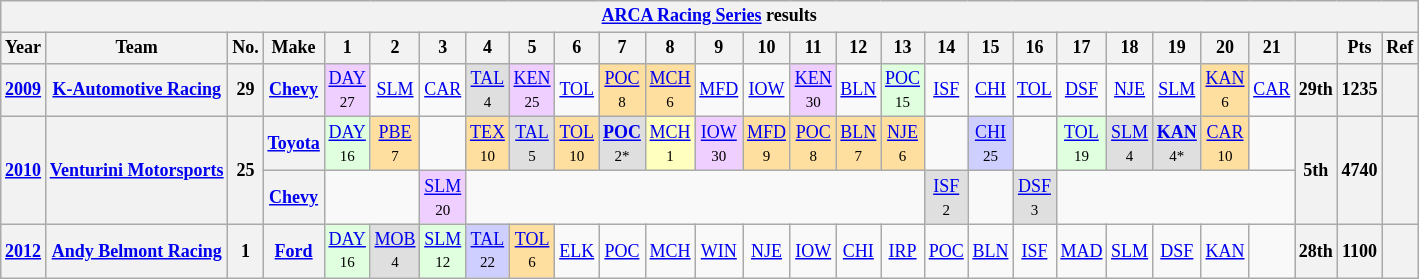<table class="wikitable" style="text-align:center; font-size:75%">
<tr>
<th colspan=45><a href='#'>ARCA Racing Series</a> results</th>
</tr>
<tr>
<th>Year</th>
<th>Team</th>
<th>No.</th>
<th>Make</th>
<th>1</th>
<th>2</th>
<th>3</th>
<th>4</th>
<th>5</th>
<th>6</th>
<th>7</th>
<th>8</th>
<th>9</th>
<th>10</th>
<th>11</th>
<th>12</th>
<th>13</th>
<th>14</th>
<th>15</th>
<th>16</th>
<th>17</th>
<th>18</th>
<th>19</th>
<th>20</th>
<th>21</th>
<th></th>
<th>Pts</th>
<th>Ref</th>
</tr>
<tr>
<th><a href='#'>2009</a></th>
<th><a href='#'>K-Automotive Racing</a></th>
<th>29</th>
<th><a href='#'>Chevy</a></th>
<td style="background:#EFCFFF;"><a href='#'>DAY</a> <br><small>27</small></td>
<td><a href='#'>SLM</a></td>
<td><a href='#'>CAR</a></td>
<td style="background:#DFDFDF;"><a href='#'>TAL</a> <br><small>4</small></td>
<td style="background:#EFCFFF;"><a href='#'>KEN</a> <br><small>25</small></td>
<td><a href='#'>TOL</a></td>
<td style="background:#FFDF9F;"><a href='#'>POC</a> <br><small>8</small></td>
<td style="background:#FFDF9F;"><a href='#'>MCH</a> <br><small>6</small></td>
<td><a href='#'>MFD</a></td>
<td><a href='#'>IOW</a></td>
<td style="background:#EFCFFF;"><a href='#'>KEN</a> <br><small>30</small></td>
<td><a href='#'>BLN</a></td>
<td style="background:#DFFFDF;"><a href='#'>POC</a> <br><small>15</small></td>
<td><a href='#'>ISF</a></td>
<td><a href='#'>CHI</a></td>
<td><a href='#'>TOL</a></td>
<td><a href='#'>DSF</a></td>
<td><a href='#'>NJE</a></td>
<td><a href='#'>SLM</a></td>
<td style="background:#FFDF9F;"><a href='#'>KAN</a> <br><small>6</small></td>
<td><a href='#'>CAR</a></td>
<th>29th</th>
<th>1235</th>
<th></th>
</tr>
<tr>
<th rowspan=2><a href='#'>2010</a></th>
<th rowspan=2><a href='#'>Venturini Motorsports</a></th>
<th rowspan=2>25</th>
<th><a href='#'>Toyota</a></th>
<td style="background:#DFFFDF;"><a href='#'>DAY</a> <br><small>16</small></td>
<td style="background:#FFDF9F;"><a href='#'>PBE</a> <br><small>7</small></td>
<td></td>
<td style="background:#FFDF9F;"><a href='#'>TEX</a> <br><small>10</small></td>
<td style="background:#DFDFDF;"><a href='#'>TAL</a> <br><small>5</small></td>
<td style="background:#FFDF9F;"><a href='#'>TOL</a> <br><small>10</small></td>
<td style="background:#DFDFDF;"><strong><a href='#'>POC</a></strong> <br><small>2*</small></td>
<td style="background:#FFFFBF;"><a href='#'>MCH</a> <br><small>1</small></td>
<td style="background:#EFCFFF;"><a href='#'>IOW</a> <br><small>30</small></td>
<td style="background:#FFDF9F;"><a href='#'>MFD</a> <br><small>9</small></td>
<td style="background:#FFDF9F;"><a href='#'>POC</a> <br><small>8</small></td>
<td style="background:#FFDF9F;"><a href='#'>BLN</a> <br><small>7</small></td>
<td style="background:#FFDF9F;"><a href='#'>NJE</a> <br><small>6</small></td>
<td></td>
<td style="background:#CFCFFF;"><a href='#'>CHI</a> <br><small>25</small></td>
<td></td>
<td style="background:#DFFFDF;"><a href='#'>TOL</a> <br><small>19</small></td>
<td style="background:#DFDFDF;"><a href='#'>SLM</a> <br><small>4</small></td>
<td style="background:#DFDFDF;"><strong><a href='#'>KAN</a></strong> <br><small>4*</small></td>
<td style="background:#FFDF9F;"><a href='#'>CAR</a> <br><small>10</small></td>
<td></td>
<th rowspan=2>5th</th>
<th rowspan=2>4740</th>
<th rowspan=2></th>
</tr>
<tr>
<th><a href='#'>Chevy</a></th>
<td colspan=2></td>
<td style="background:#EFCFFF;"><a href='#'>SLM</a> <br><small>20</small></td>
<td colspan=10></td>
<td style="background:#DFDFDF;"><a href='#'>ISF</a> <br><small>2</small></td>
<td></td>
<td style="background:#DFDFDF;"><a href='#'>DSF</a> <br><small>3</small></td>
<td colspan=5></td>
</tr>
<tr>
<th><a href='#'>2012</a></th>
<th><a href='#'>Andy Belmont Racing</a></th>
<th>1</th>
<th><a href='#'>Ford</a></th>
<td style="background:#DFFFDF;"><a href='#'>DAY</a> <br><small>16</small></td>
<td style="background:#DFDFDF;"><a href='#'>MOB</a> <br><small>4</small></td>
<td style="background:#DFFFDF;"><a href='#'>SLM</a> <br><small>12</small></td>
<td style="background:#CFCFFF;"><a href='#'>TAL</a><br><small>22</small></td>
<td style="background:#FFDF9F;"><a href='#'>TOL</a> <br><small>6</small></td>
<td><a href='#'>ELK</a></td>
<td><a href='#'>POC</a></td>
<td><a href='#'>MCH</a></td>
<td><a href='#'>WIN</a></td>
<td><a href='#'>NJE</a></td>
<td><a href='#'>IOW</a></td>
<td><a href='#'>CHI</a></td>
<td><a href='#'>IRP</a></td>
<td><a href='#'>POC</a></td>
<td><a href='#'>BLN</a></td>
<td><a href='#'>ISF</a></td>
<td><a href='#'>MAD</a></td>
<td><a href='#'>SLM</a></td>
<td><a href='#'>DSF</a></td>
<td><a href='#'>KAN</a></td>
<td></td>
<th>28th</th>
<th>1100</th>
<th></th>
</tr>
</table>
